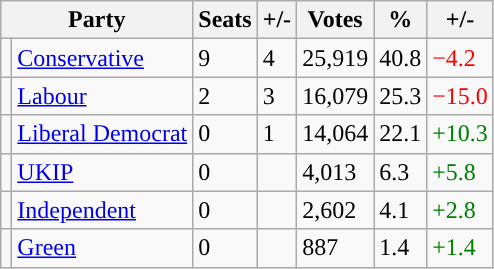<table class="wikitable">
<tr>
<th colspan="2">Party</th>
<th>Seats</th>
<th>+/-</th>
<th>Votes</th>
<th>%</th>
<th>+/-</th>
</tr>
<tr>
<td style="background-color: "></td>
<td><a href='#'>Conservative</a></td>
<td>9</td>
<td> 4</td>
<td>25,919</td>
<td>40.8</td>
<td style="color:red">−4.2</td>
</tr>
<tr>
<td style="background-color: "></td>
<td><a href='#'>Labour</a></td>
<td>2</td>
<td> 3</td>
<td>16,079</td>
<td>25.3</td>
<td style="color:red">−15.0</td>
</tr>
<tr>
<td style="background-color: "></td>
<td><a href='#'>Liberal Democrat</a></td>
<td>0</td>
<td> 1</td>
<td>14,064</td>
<td>22.1</td>
<td style="color:green">+10.3</td>
</tr>
<tr>
<td style="background-color: "></td>
<td><a href='#'>UKIP</a></td>
<td>0</td>
<td></td>
<td>4,013</td>
<td>6.3</td>
<td style="color:green">+5.8</td>
</tr>
<tr>
<td style="background-color: "></td>
<td><a href='#'>Independent</a></td>
<td>0</td>
<td></td>
<td>2,602</td>
<td>4.1</td>
<td style="color:green">+2.8</td>
</tr>
<tr>
<td style="background-color: "></td>
<td><a href='#'>Green</a></td>
<td>0</td>
<td></td>
<td>887</td>
<td>1.4</td>
<td style="color:green">+1.4</td>
</tr>
</table>
